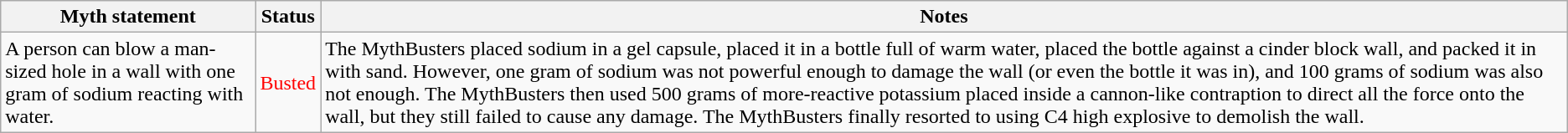<table class="wikitable plainrowheaders">
<tr>
<th>Myth statement</th>
<th>Status</th>
<th>Notes</th>
</tr>
<tr>
<td>A person can blow a man-sized hole in a wall with one gram of sodium reacting with water.</td>
<td style="color:red">Busted</td>
<td>The MythBusters placed sodium in a gel capsule, placed it in a bottle full of warm water, placed the bottle against a cinder block wall, and packed it in with sand. However, one gram of sodium was not powerful enough to damage the wall (or even the bottle it was in), and 100 grams of sodium was also not enough. The MythBusters then used 500 grams of more-reactive potassium placed inside a cannon-like contraption to direct all the force onto the wall, but they still failed to cause any damage. The MythBusters finally resorted to using C4 high explosive to demolish the wall.</td>
</tr>
</table>
